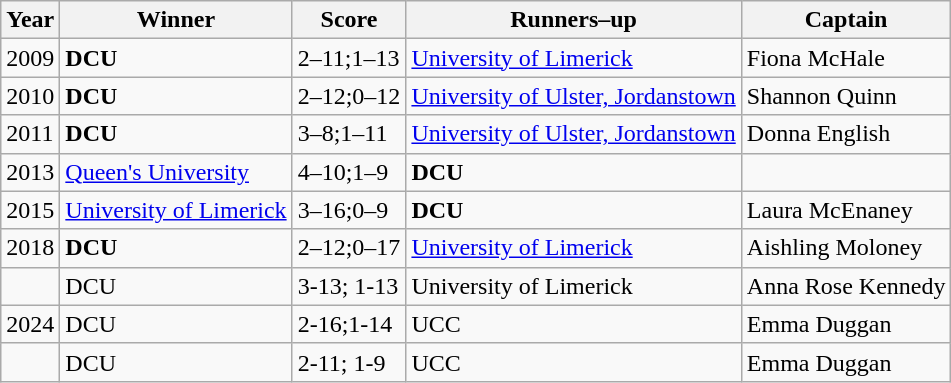<table class="wikitable collapsible">
<tr>
<th>Year</th>
<th>Winner</th>
<th>Score</th>
<th>Runners–up</th>
<th>Captain</th>
</tr>
<tr>
<td>2009</td>
<td><strong>DCU</strong></td>
<td>2–11;1–13</td>
<td><a href='#'>University of Limerick</a></td>
<td>Fiona McHale</td>
</tr>
<tr>
<td>2010</td>
<td><strong>DCU</strong></td>
<td>2–12;0–12</td>
<td><a href='#'>University of Ulster, Jordanstown</a></td>
<td>Shannon Quinn</td>
</tr>
<tr>
<td>2011</td>
<td><strong>DCU</strong></td>
<td>3–8;1–11</td>
<td><a href='#'>University of Ulster, Jordanstown</a></td>
<td>Donna English</td>
</tr>
<tr>
<td>2013</td>
<td><a href='#'>Queen's University</a></td>
<td>4–10;1–9</td>
<td><strong>DCU</strong></td>
<td></td>
</tr>
<tr>
<td>2015</td>
<td><a href='#'>University of Limerick</a></td>
<td>3–16;0–9</td>
<td><strong>DCU</strong></td>
<td>Laura McEnaney</td>
</tr>
<tr>
<td>2018</td>
<td><strong>DCU</strong></td>
<td>2–12;0–17</td>
<td><a href='#'>University of Limerick</a></td>
<td>Aishling Moloney</td>
</tr>
<tr>
<td></td>
<td>DCU</td>
<td>3-13; 1-13</td>
<td>University of Limerick</td>
<td>Anna Rose Kennedy</td>
</tr>
<tr>
<td>2024</td>
<td>DCU</td>
<td>2-16;1-14</td>
<td>UCC</td>
<td>Emma Duggan</td>
</tr>
<tr>
<td></td>
<td>DCU</td>
<td>2-11; 1-9</td>
<td>UCC</td>
<td>Emma Duggan</td>
</tr>
</table>
